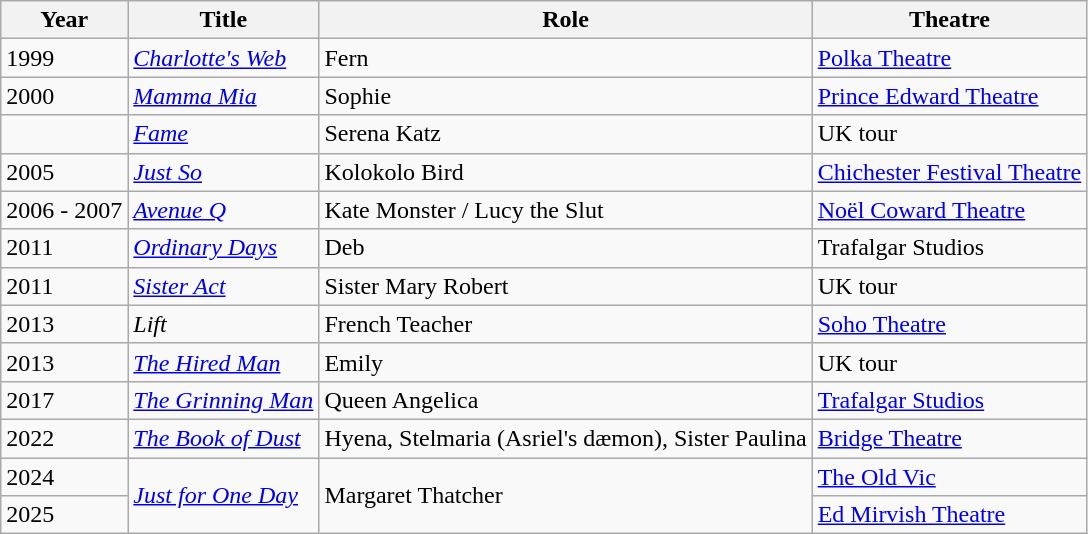<table class="wikitable">
<tr>
<th>Year</th>
<th>Title</th>
<th>Role</th>
<th>Theatre</th>
</tr>
<tr>
<td>1999</td>
<td><em><a href='#'>Charlotte's Web</a></em></td>
<td>Fern</td>
<td><a href='#'>Polka Theatre</a></td>
</tr>
<tr>
<td>2000</td>
<td><em><a href='#'>Mamma Mia</a></em></td>
<td>Sophie</td>
<td><a href='#'>Prince Edward Theatre</a></td>
</tr>
<tr>
<td></td>
<td><em><a href='#'>Fame</a></em></td>
<td>Serena Katz</td>
<td>UK tour</td>
</tr>
<tr>
<td>2005</td>
<td><em><a href='#'>Just So</a></em></td>
<td>Kolokolo Bird</td>
<td><a href='#'>Chichester Festival Theatre</a></td>
</tr>
<tr>
<td>2006 - 2007</td>
<td><em><a href='#'>Avenue Q</a></em></td>
<td>Kate Monster / Lucy the Slut</td>
<td><a href='#'>Noël Coward Theatre</a></td>
</tr>
<tr>
<td>2011</td>
<td><em><a href='#'>Ordinary Days</a></em></td>
<td>Deb</td>
<td>Trafalgar Studios</td>
</tr>
<tr>
<td>2011</td>
<td><em><a href='#'>Sister Act</a></em></td>
<td>Sister Mary Robert</td>
<td>UK tour</td>
</tr>
<tr>
<td>2013</td>
<td><em>Lift</em></td>
<td>French Teacher</td>
<td><a href='#'>Soho Theatre</a></td>
</tr>
<tr>
<td>2013</td>
<td><em><a href='#'>The Hired Man</a></em></td>
<td>Emily</td>
<td>UK tour</td>
</tr>
<tr>
<td>2017</td>
<td><em><a href='#'>The Grinning Man</a></em></td>
<td>Queen Angelica</td>
<td><a href='#'>Trafalgar Studios</a></td>
</tr>
<tr>
<td>2022</td>
<td><em><a href='#'>The Book of Dust</a></em></td>
<td>Hyena, Stelmaria (Asriel's dæmon), Sister Paulina</td>
<td><a href='#'>Bridge Theatre</a></td>
</tr>
<tr>
<td>2024</td>
<td rowspan="2"><em><a href='#'>Just for One Day</a></em></td>
<td rowspan="2">Margaret Thatcher</td>
<td><a href='#'>The Old Vic</a></td>
</tr>
<tr>
<td>2025</td>
<td><a href='#'>Ed Mirvish Theatre</a></td>
</tr>
</table>
